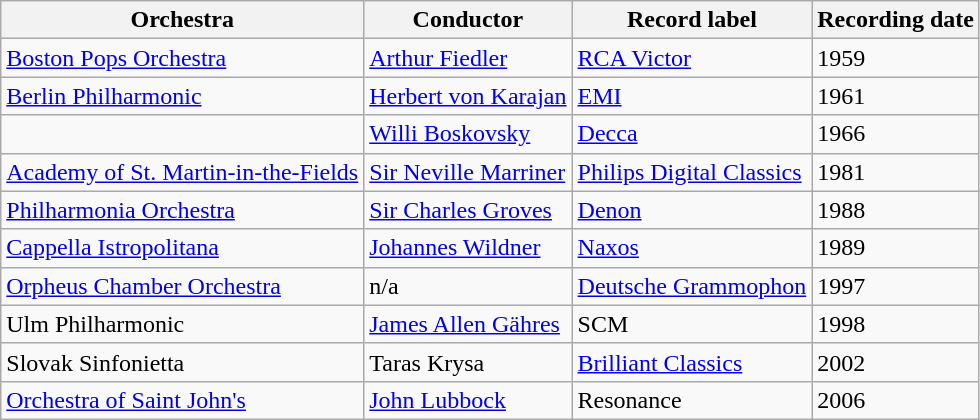<table class="wikitable">
<tr>
<th>Orchestra</th>
<th>Conductor</th>
<th>Record label</th>
<th>Recording date</th>
</tr>
<tr>
<td><a href='#'>Boston Pops Orchestra</a></td>
<td><a href='#'>Arthur Fiedler</a></td>
<td><a href='#'>RCA Victor</a></td>
<td>1959</td>
</tr>
<tr>
<td><a href='#'>Berlin Philharmonic</a></td>
<td><a href='#'>Herbert von Karajan</a></td>
<td><a href='#'>EMI</a></td>
<td>1961</td>
</tr>
<tr>
<td></td>
<td><a href='#'>Willi Boskovsky</a></td>
<td><a href='#'>Decca</a></td>
<td>1966</td>
</tr>
<tr>
<td><a href='#'>Academy of St. Martin-in-the-Fields</a></td>
<td><a href='#'>Sir Neville Marriner</a></td>
<td><a href='#'>Philips Digital Classics</a></td>
<td>1981</td>
</tr>
<tr>
<td><a href='#'>Philharmonia Orchestra</a></td>
<td><a href='#'>Sir Charles Groves</a></td>
<td><a href='#'>Denon</a></td>
<td>1988</td>
</tr>
<tr>
<td><a href='#'>Cappella Istropolitana</a></td>
<td><a href='#'>Johannes Wildner</a></td>
<td><a href='#'>Naxos</a></td>
<td>1989</td>
</tr>
<tr>
<td><a href='#'>Orpheus Chamber Orchestra</a></td>
<td>n/a</td>
<td><a href='#'>Deutsche Grammophon</a></td>
<td>1997</td>
</tr>
<tr>
<td>Ulm Philharmonic</td>
<td><a href='#'>James Allen Gähres</a></td>
<td>SCM</td>
<td>1998</td>
</tr>
<tr>
<td>Slovak Sinfonietta</td>
<td>Taras Krysa</td>
<td><a href='#'>Brilliant Classics</a></td>
<td>2002</td>
</tr>
<tr>
<td><a href='#'>Orchestra of Saint John's</a></td>
<td><a href='#'>John Lubbock</a></td>
<td>Resonance</td>
<td>2006</td>
</tr>
</table>
